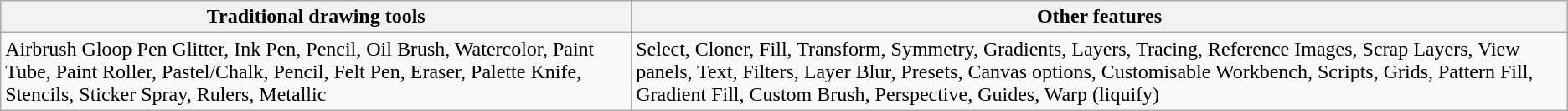<table class="wikitable">
<tr>
<th>Traditional drawing tools</th>
<th>Other features</th>
</tr>
<tr>
<td>Airbrush Gloop Pen Glitter, Ink Pen, Pencil, Oil Brush, Watercolor, Paint Tube, Paint Roller, Pastel/Chalk, Pencil, Felt Pen, Eraser, Palette Knife, Stencils, Sticker Spray, Rulers, Metallic</td>
<td>Select, Cloner, Fill, Transform, Symmetry, Gradients, Layers, Tracing, Reference Images, Scrap Layers, View panels, Text, Filters, Layer Blur, Presets, Canvas options, Customisable Workbench, Scripts, Grids, Pattern Fill, Gradient Fill, Custom Brush, Perspective, Guides, Warp (liquify)</td>
</tr>
</table>
